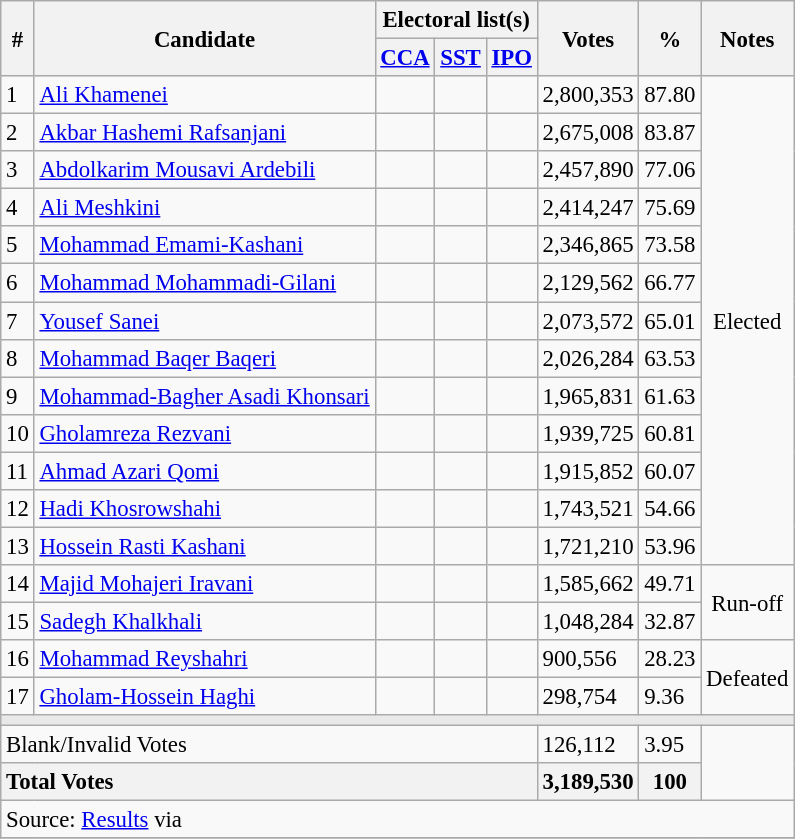<table class="wikitable" style="font-size:95%;">
<tr>
<th rowspan="2">#</th>
<th rowspan="2">Candidate</th>
<th colspan="3">Electoral list(s)</th>
<th rowspan="2">Votes</th>
<th rowspan="2">%</th>
<th rowspan="2">Notes</th>
</tr>
<tr>
<th><a href='#'>CCA</a></th>
<th><a href='#'>SST</a></th>
<th><a href='#'>IPO</a></th>
</tr>
<tr>
<td>1</td>
<td><a href='#'>Ali Khamenei</a></td>
<td style="text-align:center;"></td>
<td style="text-align:center;"></td>
<td style="text-align:center;"></td>
<td>2,800,353</td>
<td>87.80</td>
<td rowspan=13 align=center>Elected</td>
</tr>
<tr>
<td>2</td>
<td><a href='#'>Akbar Hashemi Rafsanjani</a></td>
<td style="text-align:center;"></td>
<td style="text-align:center;"></td>
<td style="text-align:center;"></td>
<td>2,675,008</td>
<td>83.87</td>
</tr>
<tr>
<td>3</td>
<td><a href='#'>Abdolkarim Mousavi Ardebili</a></td>
<td style="text-align:center;"></td>
<td style="text-align:center;"></td>
<td style="text-align:center;"></td>
<td>2,457,890</td>
<td>77.06</td>
</tr>
<tr>
<td>4</td>
<td><a href='#'>Ali Meshkini</a></td>
<td style="text-align:center;"></td>
<td style="text-align:center;"></td>
<td style="text-align:center;"></td>
<td>2,414,247</td>
<td>75.69</td>
</tr>
<tr>
<td>5</td>
<td><a href='#'>Mohammad Emami-Kashani</a></td>
<td style="text-align:center;"></td>
<td style="text-align:center;"></td>
<td style="text-align:center;"></td>
<td>2,346,865</td>
<td>73.58</td>
</tr>
<tr>
<td>6</td>
<td><a href='#'>Mohammad Mohammadi-Gilani</a></td>
<td style="text-align:center;"></td>
<td style="text-align:center;"></td>
<td style="text-align:center;"></td>
<td>2,129,562</td>
<td>66.77</td>
</tr>
<tr>
<td>7</td>
<td><a href='#'>Yousef Sanei</a></td>
<td style="text-align:center;"></td>
<td style="text-align:center;"></td>
<td style="text-align:center;"></td>
<td>2,073,572</td>
<td>65.01</td>
</tr>
<tr>
<td>8</td>
<td><a href='#'>Mohammad Baqer Baqeri</a></td>
<td style="text-align:center;"></td>
<td style="text-align:center;"></td>
<td style="text-align:center;"></td>
<td>2,026,284</td>
<td>63.53</td>
</tr>
<tr>
<td>9</td>
<td><a href='#'>Mohammad-Bagher Asadi Khonsari</a></td>
<td style="text-align:center;"></td>
<td style="text-align:center;"></td>
<td style="text-align:center;"></td>
<td>1,965,831</td>
<td>61.63</td>
</tr>
<tr>
<td>10</td>
<td><a href='#'>Gholamreza Rezvani</a></td>
<td style="text-align:center;"></td>
<td style="text-align:center;"></td>
<td style="text-align:center;"></td>
<td>1,939,725</td>
<td>60.81</td>
</tr>
<tr>
<td>11</td>
<td><a href='#'>Ahmad Azari Qomi</a></td>
<td style="text-align:center;"></td>
<td style="text-align:center;"></td>
<td style="text-align:center;"></td>
<td>1,915,852</td>
<td>60.07</td>
</tr>
<tr>
<td>12</td>
<td><a href='#'>Hadi Khosrowshahi</a></td>
<td style="text-align:center;"></td>
<td style="text-align:center;"></td>
<td style="text-align:center;"></td>
<td>1,743,521</td>
<td>54.66</td>
</tr>
<tr>
<td>13</td>
<td><a href='#'>Hossein Rasti Kashani</a></td>
<td style="text-align:center;"></td>
<td style="text-align:center;"></td>
<td style="text-align:center;"></td>
<td>1,721,210</td>
<td>53.96</td>
</tr>
<tr>
<td>14</td>
<td><a href='#'>Majid Mohajeri Iravani</a></td>
<td style="text-align:center;"></td>
<td style="text-align:center;"></td>
<td style="text-align:center;"></td>
<td>1,585,662</td>
<td>49.71</td>
<td rowspan=2 align=center>Run-off</td>
</tr>
<tr>
<td>15</td>
<td><a href='#'>Sadegh Khalkhali</a></td>
<td style="text-align:center;"></td>
<td style="text-align:center;"></td>
<td style="text-align:center;"></td>
<td>1,048,284</td>
<td>32.87</td>
</tr>
<tr>
<td>16</td>
<td><a href='#'>Mohammad Reyshahri</a></td>
<td style="text-align:center;"></td>
<td style="text-align:center;"></td>
<td style="text-align:center;"></td>
<td>900,556</td>
<td>28.23</td>
<td rowspan=2 align=center>Defeated</td>
</tr>
<tr>
<td>17</td>
<td><a href='#'>Gholam-Hossein Haghi</a></td>
<td style="text-align:center;"></td>
<td style="text-align:center;"></td>
<td style="text-align:center;"></td>
<td>298,754</td>
<td>9.36</td>
</tr>
<tr>
<td colspan="9" style="background:#E9E9E9;"></td>
</tr>
<tr>
<td colspan="5">Blank/Invalid Votes</td>
<td>126,112</td>
<td>3.95</td>
<td rowspan=2 align=center></td>
</tr>
<tr>
<th style="text-align:left;" colspan="5">Total Votes</th>
<th>3,189,530</th>
<th>100</th>
</tr>
<tr>
<td colspan="13">Source: <a href='#'>Results</a> via </td>
</tr>
<tr>
</tr>
</table>
